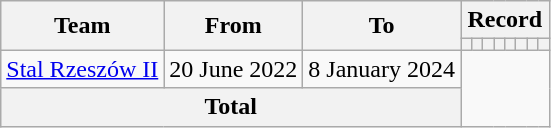<table class="wikitable" style="text-align: center;">
<tr>
<th rowspan="2">Team</th>
<th rowspan="2">From</th>
<th rowspan="2">To</th>
<th colspan="8">Record</th>
</tr>
<tr>
<th></th>
<th></th>
<th></th>
<th></th>
<th></th>
<th></th>
<th></th>
<th></th>
</tr>
<tr>
<td align=left><a href='#'>Stal Rzeszów II</a></td>
<td align=left>20 June 2022</td>
<td align=left>8 January 2024<br></td>
</tr>
<tr>
<th colspan="3">Total<br></th>
</tr>
</table>
